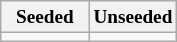<table class="wikitable" style="font-size:80%">
<tr>
<th width=50%>Seeded</th>
<th width=50%>Unseeded</th>
</tr>
<tr>
<td valign=top></td>
<td valign=top></td>
</tr>
</table>
